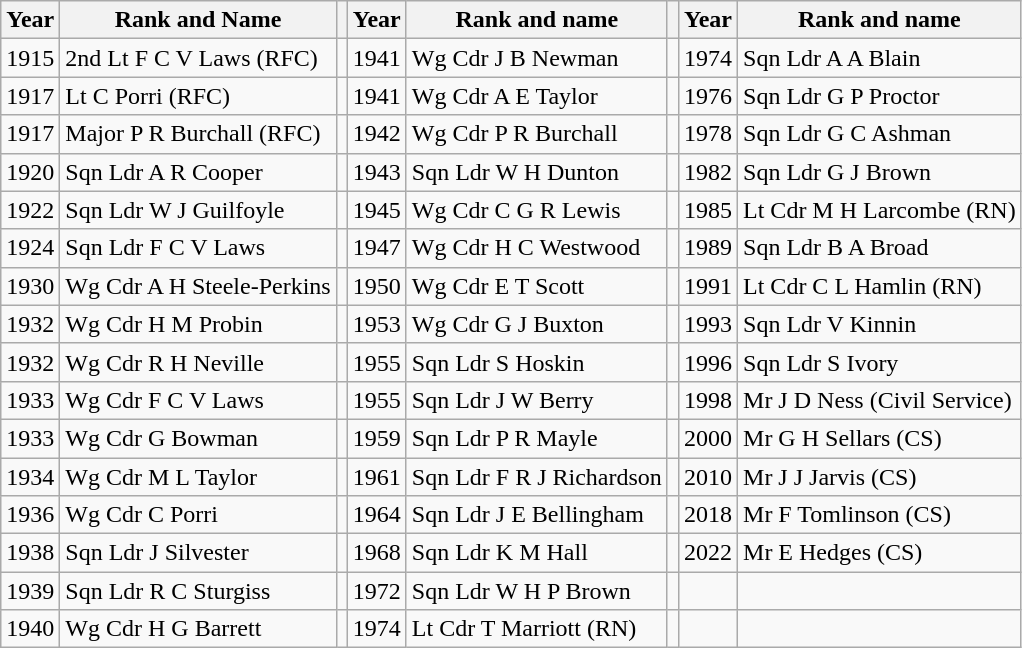<table class="wikitable">
<tr>
<th>Year</th>
<th>Rank and Name</th>
<th></th>
<th>Year</th>
<th>Rank and name</th>
<th></th>
<th>Year</th>
<th>Rank and name</th>
</tr>
<tr>
<td>1915</td>
<td>2nd Lt F C V Laws (RFC)</td>
<td></td>
<td>1941</td>
<td>Wg Cdr J B Newman</td>
<td></td>
<td>1974</td>
<td>Sqn Ldr A A Blain</td>
</tr>
<tr>
<td>1917</td>
<td>Lt C Porri (RFC)</td>
<td></td>
<td>1941</td>
<td>Wg Cdr A E Taylor</td>
<td></td>
<td>1976</td>
<td>Sqn Ldr G P Proctor</td>
</tr>
<tr>
<td>1917</td>
<td>Major P R Burchall (RFC)</td>
<td></td>
<td>1942</td>
<td>Wg Cdr P R Burchall</td>
<td></td>
<td>1978</td>
<td>Sqn Ldr G C Ashman</td>
</tr>
<tr>
<td>1920</td>
<td>Sqn Ldr A R Cooper</td>
<td></td>
<td>1943</td>
<td>Sqn Ldr W H Dunton</td>
<td></td>
<td>1982</td>
<td>Sqn Ldr G J Brown</td>
</tr>
<tr>
<td>1922</td>
<td>Sqn Ldr W J Guilfoyle</td>
<td></td>
<td>1945</td>
<td>Wg Cdr C G R Lewis</td>
<td></td>
<td>1985</td>
<td>Lt Cdr M H Larcombe (RN)</td>
</tr>
<tr>
<td>1924</td>
<td>Sqn Ldr F C V Laws</td>
<td></td>
<td>1947</td>
<td>Wg Cdr H C Westwood</td>
<td></td>
<td>1989</td>
<td>Sqn Ldr B A Broad</td>
</tr>
<tr>
<td>1930</td>
<td>Wg Cdr A H Steele-Perkins</td>
<td></td>
<td>1950</td>
<td>Wg Cdr E T Scott</td>
<td></td>
<td>1991</td>
<td>Lt Cdr C L Hamlin (RN)</td>
</tr>
<tr>
<td>1932</td>
<td>Wg Cdr H M Probin</td>
<td></td>
<td>1953</td>
<td>Wg Cdr G J Buxton</td>
<td></td>
<td>1993</td>
<td>Sqn Ldr V Kinnin</td>
</tr>
<tr>
<td>1932</td>
<td>Wg Cdr R H Neville</td>
<td></td>
<td>1955</td>
<td>Sqn Ldr S Hoskin</td>
<td></td>
<td>1996</td>
<td>Sqn Ldr S Ivory</td>
</tr>
<tr>
<td>1933</td>
<td>Wg Cdr F C V Laws</td>
<td></td>
<td>1955</td>
<td>Sqn Ldr J W Berry</td>
<td></td>
<td>1998</td>
<td>Mr J D Ness (Civil Service)</td>
</tr>
<tr>
<td>1933</td>
<td>Wg Cdr G Bowman</td>
<td></td>
<td>1959</td>
<td>Sqn Ldr P R Mayle</td>
<td></td>
<td>2000</td>
<td>Mr G H Sellars (CS)</td>
</tr>
<tr>
<td>1934</td>
<td>Wg Cdr M L Taylor</td>
<td></td>
<td>1961</td>
<td>Sqn Ldr F R J Richardson</td>
<td></td>
<td>2010</td>
<td>Mr J J Jarvis (CS)</td>
</tr>
<tr>
<td>1936</td>
<td>Wg Cdr C Porri</td>
<td></td>
<td>1964</td>
<td>Sqn Ldr J E Bellingham</td>
<td></td>
<td>2018</td>
<td>Mr F Tomlinson (CS)</td>
</tr>
<tr>
<td>1938</td>
<td>Sqn Ldr J Silvester</td>
<td></td>
<td>1968</td>
<td>Sqn Ldr K M Hall</td>
<td></td>
<td>2022</td>
<td>Mr E Hedges (CS)</td>
</tr>
<tr>
<td>1939</td>
<td>Sqn Ldr R C Sturgiss</td>
<td></td>
<td>1972</td>
<td>Sqn Ldr W H P Brown</td>
<td></td>
<td></td>
<td></td>
</tr>
<tr>
<td>1940</td>
<td>Wg Cdr H G Barrett</td>
<td></td>
<td>1974</td>
<td>Lt Cdr T Marriott (RN)</td>
<td></td>
<td></td>
<td></td>
</tr>
</table>
